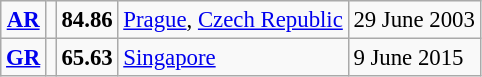<table class="wikitable" style="font-size:95%; position:relative;">
<tr>
<td align=center><strong><a href='#'>AR</a></strong></td>
<td></td>
<td><strong>84.86</strong></td>
<td><a href='#'>Prague</a>, <a href='#'>Czech Republic</a></td>
<td>29 June 2003</td>
</tr>
<tr>
<td align=center><strong><a href='#'>GR</a></strong></td>
<td></td>
<td><strong>65.63</strong></td>
<td><a href='#'>Singapore</a></td>
<td>9 June 2015</td>
</tr>
</table>
